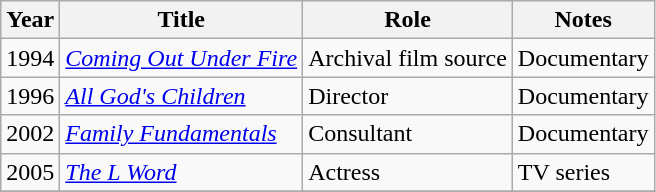<table class="wikitable sortable">
<tr>
<th>Year</th>
<th>Title</th>
<th>Role</th>
<th class="unsortable">Notes</th>
</tr>
<tr>
<td>1994</td>
<td><em><a href='#'>Coming Out Under Fire</a></em></td>
<td>Archival film source</td>
<td>Documentary</td>
</tr>
<tr>
<td>1996</td>
<td><em><a href='#'>All God's Children</a></em></td>
<td>Director</td>
<td>Documentary</td>
</tr>
<tr>
<td>2002</td>
<td><em><a href='#'>Family Fundamentals</a></em></td>
<td>Consultant</td>
<td>Documentary</td>
</tr>
<tr>
<td>2005</td>
<td><em><a href='#'>The L Word</a></em></td>
<td>Actress</td>
<td>TV series</td>
</tr>
<tr>
</tr>
</table>
